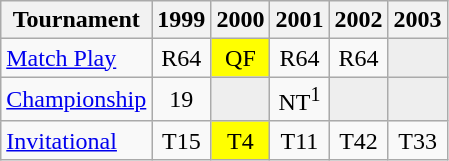<table class="wikitable" style="text-align:center;">
<tr>
<th>Tournament</th>
<th>1999</th>
<th>2000</th>
<th>2001</th>
<th>2002</th>
<th>2003</th>
</tr>
<tr>
<td align="left"><a href='#'>Match Play</a></td>
<td>R64</td>
<td style="background:yellow;">QF</td>
<td>R64</td>
<td>R64</td>
<td style="background:#eeeeee;"></td>
</tr>
<tr>
<td align="left"><a href='#'>Championship</a></td>
<td>19</td>
<td style="background:#eeeeee;"></td>
<td>NT<sup>1</sup></td>
<td style="background:#eeeeee;"></td>
<td style="background:#eeeeee;"></td>
</tr>
<tr>
<td align="left"><a href='#'>Invitational</a></td>
<td>T15</td>
<td style="background:yellow;">T4</td>
<td>T11</td>
<td>T42</td>
<td>T33</td>
</tr>
</table>
